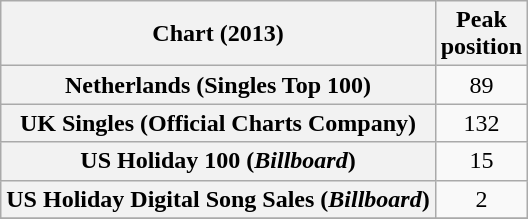<table class="wikitable plainrowheaders sortable">
<tr>
<th scope="col">Chart (2013)</th>
<th scope="col">Peak<br>position</th>
</tr>
<tr>
<th scope="row">Netherlands (Singles Top 100)</th>
<td style="text-align:center;">89</td>
</tr>
<tr>
<th scope="row">UK Singles (Official Charts Company)</th>
<td style="text-align:center;">132</td>
</tr>
<tr>
<th scope="row">US Holiday 100 (<em>Billboard</em>)</th>
<td style="text-align:center;">15</td>
</tr>
<tr>
<th scope="row">US Holiday Digital Song Sales (<em>Billboard</em>)</th>
<td style="text-align:center;">2</td>
</tr>
<tr>
</tr>
</table>
